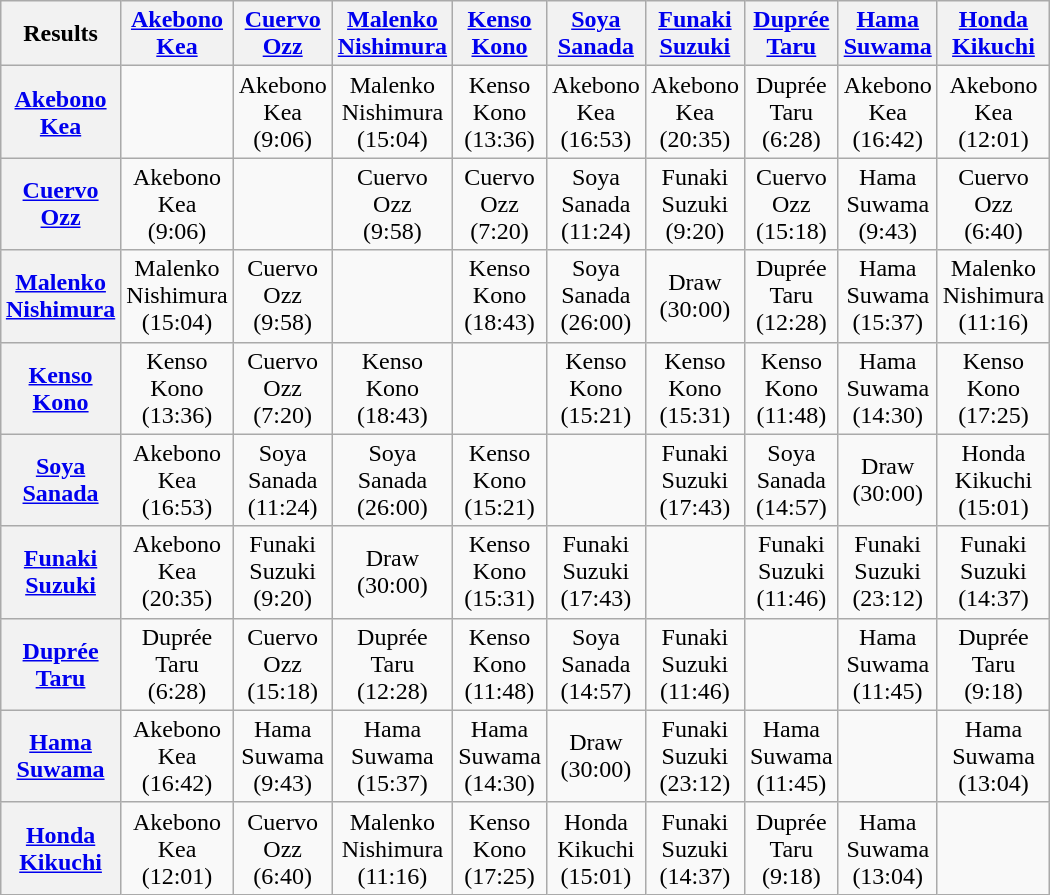<table class="wikitable" style="text-align:center; margin: 1em auto 1em auto">
<tr>
<th>Results</th>
<th><a href='#'>Akebono</a><br><a href='#'>Kea</a></th>
<th><a href='#'>Cuervo</a><br><a href='#'>Ozz</a></th>
<th><a href='#'>Malenko</a><br><a href='#'>Nishimura</a></th>
<th><a href='#'>Kenso</a><br><a href='#'>Kono</a></th>
<th><a href='#'>Soya</a><br><a href='#'>Sanada</a></th>
<th><a href='#'>Funaki</a><br><a href='#'>Suzuki</a></th>
<th><a href='#'>Duprée</a><br><a href='#'>Taru</a></th>
<th><a href='#'>Hama</a><br><a href='#'>Suwama</a></th>
<th><a href='#'>Honda</a><br><a href='#'>Kikuchi</a></th>
</tr>
<tr>
<th><a href='#'>Akebono</a><br><a href='#'>Kea</a></th>
<td></td>
<td>Akebono<br>Kea<br>(9:06)</td>
<td>Malenko<br>Nishimura<br>(15:04)</td>
<td>Kenso<br>Kono<br>(13:36)</td>
<td>Akebono<br>Kea<br>(16:53)</td>
<td>Akebono<br>Kea<br>(20:35)</td>
<td>Duprée<br>Taru<br>(6:28)</td>
<td>Akebono<br>Kea<br>(16:42)</td>
<td>Akebono<br>Kea<br>(12:01)</td>
</tr>
<tr>
<th><a href='#'>Cuervo</a><br><a href='#'>Ozz</a></th>
<td>Akebono<br>Kea<br>(9:06)</td>
<td></td>
<td>Cuervo<br>Ozz<br>(9:58)</td>
<td>Cuervo<br>Ozz<br>(7:20)</td>
<td>Soya<br>Sanada<br>(11:24)</td>
<td>Funaki<br>Suzuki<br>(9:20)</td>
<td>Cuervo<br>Ozz<br>(15:18)</td>
<td>Hama<br>Suwama<br>(9:43)</td>
<td>Cuervo<br>Ozz<br>(6:40)</td>
</tr>
<tr>
<th><a href='#'>Malenko</a><br><a href='#'>Nishimura</a></th>
<td>Malenko<br>Nishimura<br>(15:04)</td>
<td>Cuervo<br>Ozz<br>(9:58)</td>
<td></td>
<td>Kenso<br>Kono<br>(18:43)</td>
<td>Soya<br>Sanada<br>(26:00)</td>
<td>Draw<br>(30:00)</td>
<td>Duprée<br>Taru<br>(12:28)</td>
<td>Hama<br>Suwama<br>(15:37)</td>
<td>Malenko<br>Nishimura<br>(11:16)</td>
</tr>
<tr>
<th><a href='#'>Kenso</a><br><a href='#'>Kono</a></th>
<td>Kenso<br>Kono<br>(13:36)</td>
<td>Cuervo<br>Ozz<br>(7:20)</td>
<td>Kenso<br>Kono<br>(18:43)</td>
<td></td>
<td>Kenso<br>Kono<br>(15:21)</td>
<td>Kenso<br>Kono<br>(15:31)</td>
<td>Kenso<br>Kono<br>(11:48)</td>
<td>Hama<br>Suwama<br>(14:30)</td>
<td>Kenso<br>Kono<br>(17:25)</td>
</tr>
<tr>
<th><a href='#'>Soya</a><br><a href='#'>Sanada</a></th>
<td>Akebono<br>Kea<br>(16:53)</td>
<td>Soya<br>Sanada<br>(11:24)</td>
<td>Soya<br>Sanada<br>(26:00)</td>
<td>Kenso<br>Kono<br>(15:21)</td>
<td></td>
<td>Funaki<br>Suzuki<br>(17:43)</td>
<td>Soya<br>Sanada<br>(14:57)</td>
<td>Draw<br>(30:00)</td>
<td>Honda<br>Kikuchi<br>(15:01)</td>
</tr>
<tr>
<th><a href='#'>Funaki</a><br><a href='#'>Suzuki</a></th>
<td>Akebono<br>Kea<br>(20:35)</td>
<td>Funaki<br>Suzuki<br>(9:20)</td>
<td>Draw<br>(30:00)</td>
<td>Kenso<br>Kono<br>(15:31)</td>
<td>Funaki<br>Suzuki<br>(17:43)</td>
<td></td>
<td>Funaki<br>Suzuki<br>(11:46)</td>
<td>Funaki<br>Suzuki<br>(23:12)</td>
<td>Funaki<br>Suzuki<br>(14:37)</td>
</tr>
<tr>
<th><a href='#'>Duprée</a><br><a href='#'>Taru</a></th>
<td>Duprée<br>Taru<br>(6:28)</td>
<td>Cuervo<br>Ozz<br>(15:18)</td>
<td>Duprée<br>Taru<br>(12:28)</td>
<td>Kenso<br>Kono<br>(11:48)</td>
<td>Soya<br>Sanada<br>(14:57)</td>
<td>Funaki<br>Suzuki<br>(11:46)</td>
<td></td>
<td>Hama<br>Suwama<br>(11:45)</td>
<td>Duprée<br>Taru<br>(9:18)</td>
</tr>
<tr>
<th><a href='#'>Hama</a><br><a href='#'>Suwama</a></th>
<td>Akebono<br>Kea<br>(16:42)</td>
<td>Hama<br>Suwama<br>(9:43)</td>
<td>Hama<br>Suwama<br>(15:37)</td>
<td>Hama<br>Suwama<br>(14:30)</td>
<td>Draw<br>(30:00)</td>
<td>Funaki<br>Suzuki<br>(23:12)</td>
<td>Hama<br>Suwama<br>(11:45)</td>
<td></td>
<td>Hama<br>Suwama<br>(13:04)</td>
</tr>
<tr>
<th><a href='#'>Honda</a><br><a href='#'>Kikuchi</a></th>
<td>Akebono<br>Kea<br>(12:01)</td>
<td>Cuervo<br>Ozz<br>(6:40)</td>
<td>Malenko<br>Nishimura<br>(11:16)</td>
<td>Kenso<br>Kono<br>(17:25)</td>
<td>Honda<br>Kikuchi<br>(15:01)</td>
<td>Funaki<br>Suzuki<br>(14:37)</td>
<td>Duprée<br>Taru<br>(9:18)</td>
<td>Hama<br>Suwama<br>(13:04)</td>
<td></td>
</tr>
</table>
